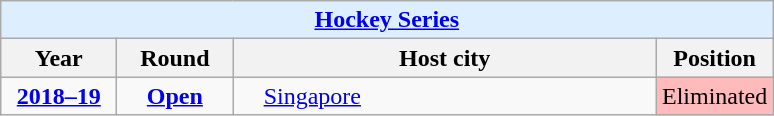<table class="wikitable" style="text-align: center;">
<tr>
<th colspan=4 style="background-color: #ddeeff;"><a href='#'>Hockey Series</a></th>
</tr>
<tr>
<th style="width: 70px;">Year</th>
<th style="width: 70px;">Round</th>
<th style="width: 275px;">Host city</th>
<th style="width: 70px;">Position</th>
</tr>
<tr>
<td rowspan=2><strong><a href='#'>2018–19</a></strong></td>
<td><strong><a href='#'>Open</a></strong></td>
<td style="text-align: left; padding-left: 20px;"> <a href='#'>Singapore</a></td>
<td style="background-color: #ffbbbb;">Eliminated</td>
</tr>
</table>
